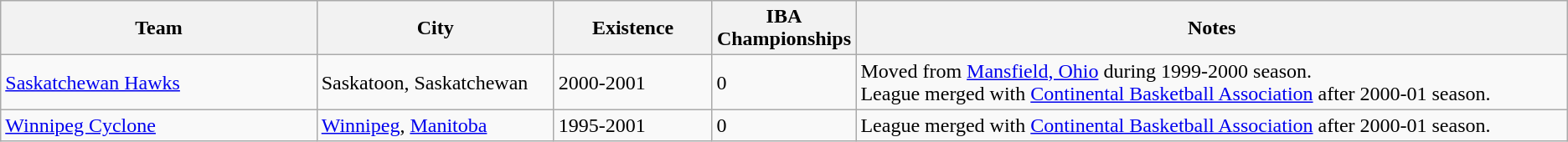<table class="wikitable">
<tr>
<th bgcolor="#DDDDFF" width="20%">Team</th>
<th bgcolor="#DDDDFF" width="15%">City</th>
<th bgcolor="#DDDDFF" width="10%">Existence</th>
<th bgcolor="#DDDDFF" width="5%">IBA Championships</th>
<th bgcolor="#DDDDFF" width="45%">Notes</th>
</tr>
<tr>
<td><a href='#'>Saskatchewan Hawks</a></td>
<td>Saskatoon, Saskatchewan</td>
<td>2000-2001</td>
<td>0</td>
<td>Moved from <a href='#'>Mansfield, Ohio</a> during 1999-2000 season.<br>League merged with <a href='#'>Continental Basketball Association</a> after 2000-01 season.</td>
</tr>
<tr>
<td><a href='#'>Winnipeg Cyclone</a></td>
<td><a href='#'>Winnipeg</a>, <a href='#'>Manitoba</a></td>
<td>1995-2001</td>
<td>0</td>
<td>League merged with <a href='#'>Continental Basketball Association</a> after 2000-01 season.</td>
</tr>
</table>
